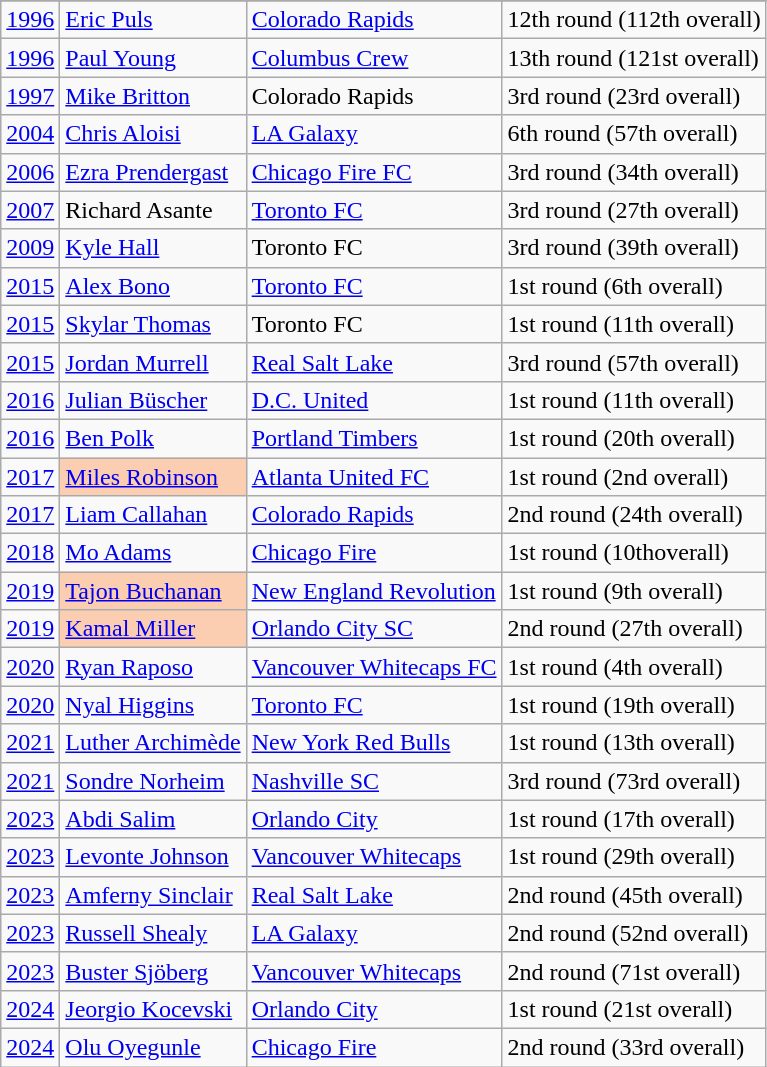<table class="wikitable" style="text-align:left">
<tr>
</tr>
<tr>
<td><a href='#'>1996</a></td>
<td> <a href='#'>Eric Puls</a></td>
<td><a href='#'>Colorado Rapids</a></td>
<td 12th round (112th overall)>12th round (112th overall)</td>
</tr>
<tr>
<td><a href='#'>1996</a></td>
<td> <a href='#'>Paul Young</a></td>
<td><a href='#'>Columbus Crew</a></td>
<td>13th round (121st overall)</td>
</tr>
<tr>
<td><a href='#'>1997</a></td>
<td> <a href='#'>Mike Britton</a></td>
<td>Colorado Rapids</td>
<td>3rd round (23rd overall)</td>
</tr>
<tr>
<td><a href='#'>2004</a></td>
<td> <a href='#'>Chris Aloisi</a></td>
<td><a href='#'>LA Galaxy</a></td>
<td>6th round (57th overall)</td>
</tr>
<tr>
<td><a href='#'>2006</a></td>
<td> <a href='#'>Ezra Prendergast</a></td>
<td><a href='#'>Chicago Fire FC</a></td>
<td>3rd round (34th overall)</td>
</tr>
<tr>
<td><a href='#'>2007</a></td>
<td> Richard Asante</td>
<td><a href='#'>Toronto FC</a></td>
<td>3rd round (27th overall)</td>
</tr>
<tr>
<td><a href='#'>2009</a></td>
<td> <a href='#'>Kyle Hall</a></td>
<td>Toronto FC</td>
<td>3rd round (39th overall)</td>
</tr>
<tr>
<td><a href='#'>2015</a></td>
<td> <a href='#'>Alex Bono</a></td>
<td><a href='#'>Toronto FC</a></td>
<td>1st round (6th overall)</td>
</tr>
<tr>
<td><a href='#'>2015</a></td>
<td> <a href='#'>Skylar Thomas</a></td>
<td>Toronto FC</td>
<td>1st round (11th overall)</td>
</tr>
<tr>
<td><a href='#'>2015</a></td>
<td> <a href='#'>Jordan Murrell</a></td>
<td><a href='#'>Real Salt Lake</a></td>
<td>3rd round (57th overall)</td>
</tr>
<tr>
<td><a href='#'>2016</a></td>
<td> <a href='#'>Julian Büscher</a></td>
<td><a href='#'>D.C. United</a></td>
<td>1st round (11th overall)</td>
</tr>
<tr>
<td><a href='#'>2016</a></td>
<td> <a href='#'>Ben Polk</a></td>
<td><a href='#'>Portland Timbers</a></td>
<td>1st round (20th overall)</td>
</tr>
<tr>
<td><a href='#'>2017</a></td>
<td bgcolor="#FBCEB1"> <a href='#'>Miles Robinson</a></td>
<td><a href='#'>Atlanta United FC</a></td>
<td>1st round (2nd overall)</td>
</tr>
<tr>
<td><a href='#'>2017</a></td>
<td> <a href='#'>Liam Callahan</a></td>
<td><a href='#'>Colorado Rapids</a></td>
<td>2nd round (24th overall)</td>
</tr>
<tr>
<td><a href='#'>2018</a></td>
<td> <a href='#'>Mo Adams</a></td>
<td><a href='#'>Chicago Fire</a></td>
<td>1st round (10thoverall)</td>
</tr>
<tr>
<td><a href='#'>2019</a></td>
<td bgcolor="#FBCEB1"> <a href='#'>Tajon Buchanan</a></td>
<td><a href='#'>New England Revolution</a></td>
<td>1st round (9th overall)</td>
</tr>
<tr>
<td><a href='#'>2019</a></td>
<td bgcolor="#FBCEB1"> <a href='#'>Kamal Miller</a></td>
<td><a href='#'>Orlando City SC</a></td>
<td>2nd round (27th overall)</td>
</tr>
<tr>
<td><a href='#'>2020</a></td>
<td> <a href='#'>Ryan Raposo</a></td>
<td><a href='#'>Vancouver Whitecaps FC</a></td>
<td>1st round (4th overall)</td>
</tr>
<tr>
<td><a href='#'>2020</a></td>
<td> <a href='#'>Nyal Higgins</a></td>
<td><a href='#'>Toronto FC</a></td>
<td>1st round (19th overall)</td>
</tr>
<tr>
<td><a href='#'>2021</a></td>
<td> <a href='#'>Luther Archimède</a></td>
<td><a href='#'>New York Red Bulls</a></td>
<td>1st round (13th overall)</td>
</tr>
<tr>
<td><a href='#'>2021</a></td>
<td> <a href='#'>Sondre Norheim</a></td>
<td><a href='#'>Nashville SC</a></td>
<td>3rd round (73rd overall)</td>
</tr>
<tr>
<td><a href='#'>2023</a></td>
<td> <a href='#'>Abdi Salim</a></td>
<td><a href='#'>Orlando City</a></td>
<td>1st round (17th overall)</td>
</tr>
<tr>
<td><a href='#'>2023</a></td>
<td> <a href='#'>Levonte Johnson</a></td>
<td><a href='#'>Vancouver Whitecaps</a></td>
<td>1st round (29th overall)</td>
</tr>
<tr>
<td><a href='#'>2023</a></td>
<td> <a href='#'>Amferny Sinclair</a></td>
<td><a href='#'>Real Salt Lake</a></td>
<td>2nd round (45th overall)</td>
</tr>
<tr>
<td><a href='#'>2023</a></td>
<td> <a href='#'>Russell Shealy</a></td>
<td><a href='#'>LA Galaxy</a></td>
<td>2nd round (52nd overall)</td>
</tr>
<tr>
<td><a href='#'>2023</a></td>
<td> <a href='#'>Buster Sjöberg</a></td>
<td><a href='#'>Vancouver Whitecaps</a></td>
<td>2nd round (71st overall)</td>
</tr>
<tr>
<td><a href='#'>2024</a></td>
<td> <a href='#'>Jeorgio Kocevski</a></td>
<td><a href='#'>Orlando City</a></td>
<td>1st round (21st overall)</td>
</tr>
<tr>
<td><a href='#'>2024</a></td>
<td> <a href='#'>Olu Oyegunle</a></td>
<td><a href='#'>Chicago Fire</a></td>
<td>2nd round (33rd overall)</td>
</tr>
</table>
